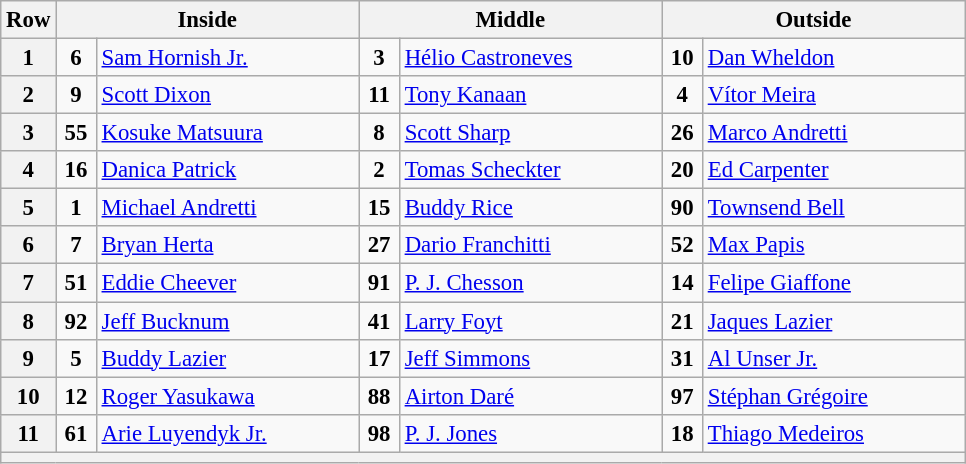<table class="wikitable" style="font-size: 95%;">
<tr>
<th>Row</th>
<th colspan=2 width="195">Inside</th>
<th colspan=2 width="195">Middle</th>
<th colspan=2 width="195">Outside</th>
</tr>
<tr>
<th>1</th>
<td align="center" width="20"><strong>6</strong></td>
<td> <a href='#'>Sam Hornish Jr.</a></td>
<td align="center" width="20"><strong>3</strong></td>
<td> <a href='#'>Hélio Castroneves</a> <strong></strong></td>
<td align="center" width="20"><strong>10</strong></td>
<td> <a href='#'>Dan Wheldon</a> <strong></strong></td>
</tr>
<tr>
<th>2</th>
<td align="center" width="20"><strong>9</strong></td>
<td> <a href='#'>Scott Dixon</a></td>
<td align="center" width="20"><strong>11</strong></td>
<td> <a href='#'>Tony Kanaan</a></td>
<td align="center" width="20"><strong>4</strong></td>
<td> <a href='#'>Vítor Meira</a></td>
</tr>
<tr>
<th>3</th>
<td align="center" width="20"><strong>55</strong></td>
<td> <a href='#'>Kosuke Matsuura</a></td>
<td align="center" width="20"><strong>8</strong></td>
<td> <a href='#'>Scott Sharp</a></td>
<td align="center" width="20"><strong>26</strong></td>
<td> <a href='#'>Marco Andretti</a> <strong></strong></td>
</tr>
<tr>
<th>4</th>
<td align="center" width="20"><strong>16</strong></td>
<td> <a href='#'>Danica Patrick</a></td>
<td align="center" width="20"><strong>2</strong></td>
<td> <a href='#'>Tomas Scheckter</a></td>
<td align="center" width="20"><strong>20</strong></td>
<td> <a href='#'>Ed Carpenter</a></td>
</tr>
<tr>
<th>5</th>
<td align="center" width="20"><strong>1</strong></td>
<td> <a href='#'>Michael Andretti</a></td>
<td align="center" width="20"><strong>15</strong></td>
<td> <a href='#'>Buddy Rice</a> <strong></strong></td>
<td align="center" width="20"><strong>90</strong></td>
<td> <a href='#'>Townsend Bell</a> <strong></strong></td>
</tr>
<tr>
<th>6</th>
<td align="center" width="20"><strong>7</strong></td>
<td> <a href='#'>Bryan Herta</a></td>
<td align="center" width="20"><strong>27</strong></td>
<td> <a href='#'>Dario Franchitti</a></td>
<td align="center" width="20"><strong>52</strong></td>
<td> <a href='#'>Max Papis</a></td>
</tr>
<tr>
<th>7</th>
<td align="center" width="20"><strong>51</strong></td>
<td> <a href='#'>Eddie Cheever</a> <strong></strong></td>
<td align="center" width="20"><strong>91</strong></td>
<td> <a href='#'>P. J. Chesson</a> <strong></strong></td>
<td align="center" width="20"><strong>14</strong></td>
<td> <a href='#'>Felipe Giaffone</a></td>
</tr>
<tr>
<th>8</th>
<td align="center" width="20"><strong>92</strong></td>
<td> <a href='#'>Jeff Bucknum</a></td>
<td align="center" width="20"><strong>41</strong></td>
<td> <a href='#'>Larry Foyt</a></td>
<td align="center" width="20"><strong>21</strong></td>
<td> <a href='#'>Jaques Lazier</a></td>
</tr>
<tr>
<th>9</th>
<td align="center" width="20"><strong>5</strong></td>
<td> <a href='#'>Buddy Lazier</a> <strong></strong></td>
<td align="center" width="20"><strong>17</strong></td>
<td> <a href='#'>Jeff Simmons</a></td>
<td align="center" width="20"><strong>31</strong></td>
<td> <a href='#'>Al Unser Jr.</a> <strong></strong></td>
</tr>
<tr>
<th>10</th>
<td align="center" width="20"><strong>12</strong></td>
<td> <a href='#'>Roger Yasukawa</a></td>
<td align="center" width="20"><strong>88</strong></td>
<td> <a href='#'>Airton Daré</a></td>
<td align="center" width="20"><strong>97</strong></td>
<td> <a href='#'>Stéphan Grégoire</a></td>
</tr>
<tr>
<th>11</th>
<td align="center" width="20"><strong>61</strong></td>
<td> <a href='#'>Arie Luyendyk Jr.</a> <strong></strong></td>
<td align="center" width="20"><strong>98</strong></td>
<td> <a href='#'>P. J. Jones</a></td>
<td align="center" width="20"><strong>18</strong></td>
<td> <a href='#'>Thiago Medeiros</a> <strong></strong></td>
</tr>
<tr>
<th colspan=7></th>
</tr>
</table>
